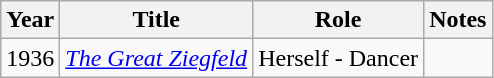<table class="wikitable">
<tr>
<th>Year</th>
<th>Title</th>
<th>Role</th>
<th>Notes</th>
</tr>
<tr>
<td>1936</td>
<td><em><a href='#'>The Great Ziegfeld</a></em></td>
<td>Herself - Dancer</td>
<td></td>
</tr>
</table>
